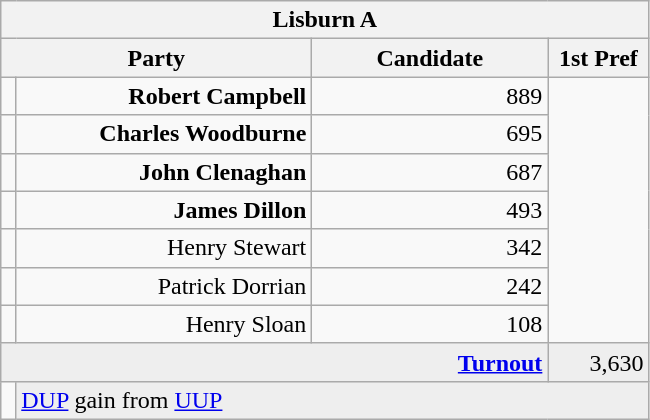<table class="wikitable">
<tr>
<th colspan="4" align="center">Lisburn A</th>
</tr>
<tr>
<th colspan="2" align="center" width=200>Party</th>
<th width=150>Candidate</th>
<th width=60>1st Pref</th>
</tr>
<tr>
<td></td>
<td align="right"><strong>Robert Campbell</strong></td>
<td align="right">889</td>
</tr>
<tr>
<td></td>
<td align="right"><strong>Charles Woodburne</strong></td>
<td align="right">695</td>
</tr>
<tr>
<td></td>
<td align="right"><strong>John Clenaghan</strong></td>
<td align="right">687</td>
</tr>
<tr>
<td></td>
<td align="right"><strong>James Dillon</strong></td>
<td align="right">493</td>
</tr>
<tr>
<td></td>
<td align="right">Henry Stewart</td>
<td align="right">342</td>
</tr>
<tr>
<td></td>
<td align="right">Patrick Dorrian</td>
<td align="right">242</td>
</tr>
<tr>
<td></td>
<td align="right">Henry Sloan</td>
<td align="right">108</td>
</tr>
<tr bgcolor="EEEEEE">
<td colspan=3 align="right"><strong><a href='#'>Turnout</a></strong></td>
<td align="right">3,630</td>
</tr>
<tr>
<td bgcolor=></td>
<td colspan=3 bgcolor="EEEEEE"><a href='#'>DUP</a> gain from <a href='#'>UUP</a></td>
</tr>
</table>
